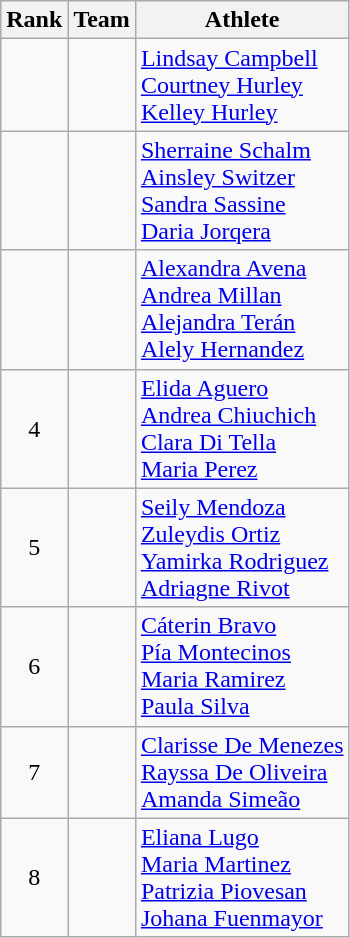<table class="wikitable sortable" style="text-align:center">
<tr>
<th>Rank</th>
<th>Team</th>
<th class="unsortable">Athlete</th>
</tr>
<tr>
<td></td>
<td align="left"></td>
<td align="left"><a href='#'>Lindsay Campbell</a><br><a href='#'>Courtney Hurley</a><br><a href='#'>Kelley Hurley</a></td>
</tr>
<tr>
<td></td>
<td align="left"></td>
<td align="left"><a href='#'>Sherraine Schalm</a><br><a href='#'>Ainsley Switzer</a><br><a href='#'>Sandra Sassine</a><br><a href='#'>Daria Jorqera</a></td>
</tr>
<tr>
<td></td>
<td align="left"></td>
<td align="left"><a href='#'>Alexandra Avena</a><br><a href='#'>Andrea Millan</a><br><a href='#'>Alejandra Terán</a><br><a href='#'>Alely Hernandez</a></td>
</tr>
<tr>
<td>4</td>
<td align="left"></td>
<td align="left"><a href='#'>Elida Aguero</a><br><a href='#'>Andrea Chiuchich</a><br><a href='#'>Clara Di Tella</a><br><a href='#'>Maria Perez</a></td>
</tr>
<tr>
<td>5</td>
<td align="left"></td>
<td align="left"><a href='#'>Seily Mendoza</a><br><a href='#'>Zuleydis Ortiz</a><br><a href='#'>Yamirka Rodriguez</a><br><a href='#'>Adriagne Rivot</a></td>
</tr>
<tr>
<td>6</td>
<td align="left"></td>
<td align="left"><a href='#'>Cáterin Bravo</a><br><a href='#'>Pía Montecinos</a><br><a href='#'>Maria Ramirez</a><br><a href='#'>Paula Silva</a></td>
</tr>
<tr>
<td>7</td>
<td align="left"></td>
<td align="left"><a href='#'>Clarisse De Menezes</a><br><a href='#'>Rayssa De Oliveira</a><br><a href='#'>Amanda Simeão</a></td>
</tr>
<tr>
<td>8</td>
<td align="left"></td>
<td align="left"><a href='#'>Eliana Lugo</a><br><a href='#'>Maria Martinez</a><br><a href='#'>Patrizia Piovesan</a><br><a href='#'>Johana Fuenmayor</a></td>
</tr>
</table>
